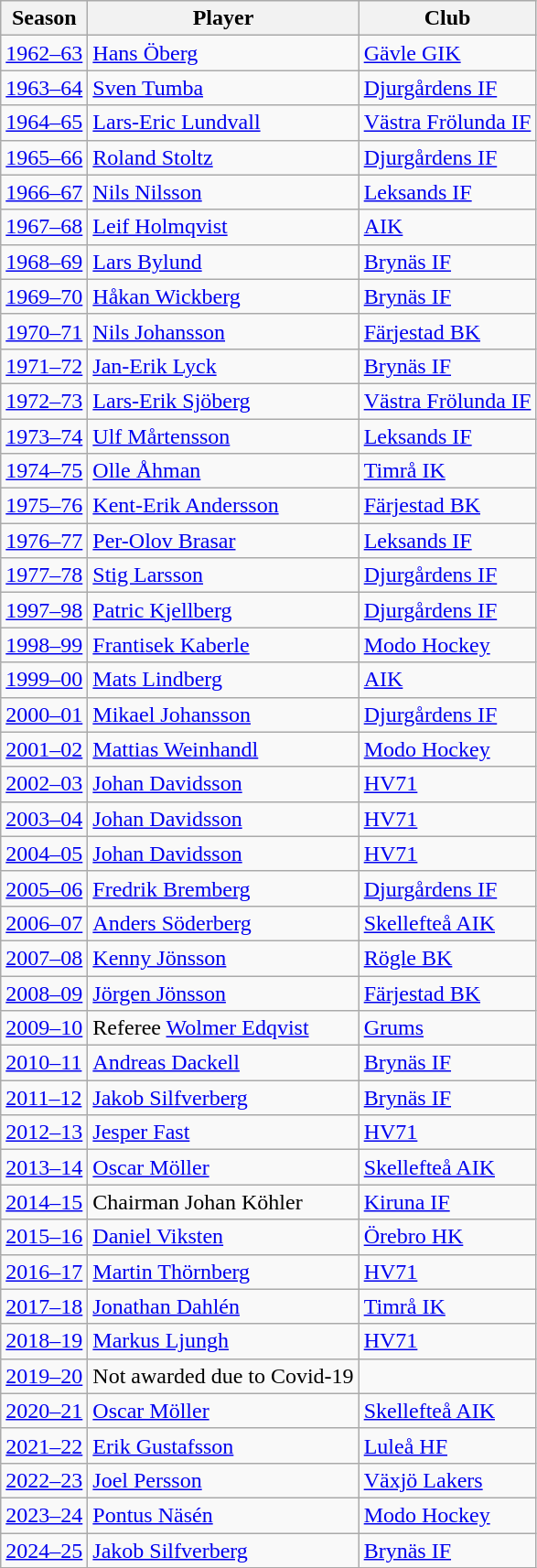<table class="wikitable sortable">
<tr>
<th>Season</th>
<th>Player</th>
<th>Club</th>
</tr>
<tr>
<td><a href='#'>1962–63</a></td>
<td><a href='#'>Hans Öberg</a></td>
<td><a href='#'>Gävle GIK</a></td>
</tr>
<tr>
<td><a href='#'>1963–64</a></td>
<td><a href='#'>Sven Tumba</a></td>
<td><a href='#'>Djurgårdens IF</a></td>
</tr>
<tr>
<td><a href='#'>1964–65</a></td>
<td><a href='#'>Lars-Eric Lundvall</a></td>
<td><a href='#'>Västra Frölunda IF</a></td>
</tr>
<tr>
<td><a href='#'>1965–66</a></td>
<td><a href='#'>Roland Stoltz</a></td>
<td><a href='#'>Djurgårdens IF</a></td>
</tr>
<tr>
<td><a href='#'>1966–67</a></td>
<td><a href='#'>Nils Nilsson</a></td>
<td><a href='#'>Leksands IF</a></td>
</tr>
<tr>
<td><a href='#'>1967–68</a></td>
<td><a href='#'>Leif Holmqvist</a></td>
<td><a href='#'>AIK</a></td>
</tr>
<tr>
<td><a href='#'>1968–69</a></td>
<td><a href='#'>Lars Bylund</a></td>
<td><a href='#'>Brynäs IF</a></td>
</tr>
<tr>
<td><a href='#'>1969–70</a></td>
<td><a href='#'>Håkan Wickberg</a></td>
<td><a href='#'>Brynäs IF</a></td>
</tr>
<tr>
<td><a href='#'>1970–71</a></td>
<td><a href='#'>Nils Johansson</a></td>
<td><a href='#'>Färjestad BK</a></td>
</tr>
<tr>
<td><a href='#'>1971–72</a></td>
<td><a href='#'>Jan-Erik Lyck</a></td>
<td><a href='#'>Brynäs IF</a></td>
</tr>
<tr>
<td><a href='#'>1972–73</a></td>
<td><a href='#'>Lars-Erik Sjöberg</a></td>
<td><a href='#'>Västra Frölunda IF</a></td>
</tr>
<tr>
<td><a href='#'>1973–74</a></td>
<td><a href='#'>Ulf Mårtensson</a></td>
<td><a href='#'>Leksands IF</a></td>
</tr>
<tr>
<td><a href='#'>1974–75</a></td>
<td><a href='#'>Olle Åhman</a></td>
<td><a href='#'>Timrå IK</a></td>
</tr>
<tr>
<td><a href='#'>1975–76</a></td>
<td><a href='#'>Kent-Erik Andersson</a></td>
<td><a href='#'>Färjestad BK</a></td>
</tr>
<tr>
<td><a href='#'>1976–77</a></td>
<td><a href='#'>Per-Olov Brasar</a></td>
<td><a href='#'>Leksands IF</a></td>
</tr>
<tr>
<td><a href='#'>1977–78</a></td>
<td><a href='#'>Stig Larsson</a></td>
<td><a href='#'>Djurgårdens IF</a></td>
</tr>
<tr>
<td><a href='#'>1997–98</a></td>
<td><a href='#'>Patric Kjellberg</a></td>
<td><a href='#'>Djurgårdens IF</a></td>
</tr>
<tr>
<td><a href='#'>1998–99</a></td>
<td><a href='#'>Frantisek Kaberle</a></td>
<td><a href='#'>Modo Hockey</a></td>
</tr>
<tr>
<td><a href='#'>1999–00</a></td>
<td><a href='#'>Mats Lindberg</a></td>
<td><a href='#'>AIK</a></td>
</tr>
<tr>
<td><a href='#'>2000–01</a></td>
<td><a href='#'>Mikael Johansson</a></td>
<td><a href='#'>Djurgårdens IF</a></td>
</tr>
<tr>
<td><a href='#'>2001–02</a></td>
<td><a href='#'>Mattias Weinhandl</a></td>
<td><a href='#'>Modo Hockey</a></td>
</tr>
<tr>
<td><a href='#'>2002–03</a></td>
<td><a href='#'>Johan Davidsson</a></td>
<td><a href='#'>HV71</a></td>
</tr>
<tr>
<td><a href='#'>2003–04</a></td>
<td><a href='#'>Johan Davidsson</a></td>
<td><a href='#'>HV71</a></td>
</tr>
<tr>
<td><a href='#'>2004–05</a></td>
<td><a href='#'>Johan Davidsson</a></td>
<td><a href='#'>HV71</a></td>
</tr>
<tr>
<td><a href='#'>2005–06</a></td>
<td><a href='#'>Fredrik Bremberg</a></td>
<td><a href='#'>Djurgårdens IF</a></td>
</tr>
<tr>
<td><a href='#'>2006–07</a></td>
<td><a href='#'>Anders Söderberg</a></td>
<td><a href='#'>Skellefteå AIK</a></td>
</tr>
<tr>
<td><a href='#'>2007–08</a></td>
<td><a href='#'>Kenny Jönsson</a></td>
<td><a href='#'>Rögle BK</a></td>
</tr>
<tr>
<td><a href='#'>2008–09</a></td>
<td><a href='#'>Jörgen Jönsson</a></td>
<td><a href='#'>Färjestad BK</a></td>
</tr>
<tr>
<td><a href='#'>2009–10</a></td>
<td>Referee <a href='#'>Wolmer Edqvist</a></td>
<td><a href='#'>Grums</a></td>
</tr>
<tr>
<td><a href='#'>2010–11</a></td>
<td><a href='#'>Andreas Dackell</a></td>
<td><a href='#'>Brynäs IF</a></td>
</tr>
<tr>
<td><a href='#'>2011–12</a></td>
<td><a href='#'>Jakob Silfverberg</a></td>
<td><a href='#'>Brynäs IF</a></td>
</tr>
<tr>
<td><a href='#'>2012–13</a></td>
<td><a href='#'>Jesper Fast</a></td>
<td><a href='#'>HV71</a></td>
</tr>
<tr>
<td><a href='#'>2013–14</a></td>
<td><a href='#'>Oscar Möller</a></td>
<td><a href='#'>Skellefteå AIK</a></td>
</tr>
<tr>
<td><a href='#'>2014–15</a></td>
<td>Chairman Johan Köhler</td>
<td><a href='#'>Kiruna IF</a></td>
</tr>
<tr>
<td><a href='#'>2015–16</a></td>
<td><a href='#'>Daniel Viksten</a></td>
<td><a href='#'>Örebro HK</a></td>
</tr>
<tr>
<td><a href='#'>2016–17</a></td>
<td><a href='#'>Martin Thörnberg</a></td>
<td><a href='#'>HV71</a></td>
</tr>
<tr>
<td><a href='#'>2017–18</a></td>
<td><a href='#'>Jonathan Dahlén</a></td>
<td><a href='#'>Timrå IK</a></td>
</tr>
<tr>
<td><a href='#'>2018–19</a></td>
<td><a href='#'>Markus Ljungh</a></td>
<td><a href='#'>HV71</a></td>
</tr>
<tr>
<td><a href='#'>2019–20</a></td>
<td>Not awarded due to Covid-19</td>
<td></td>
</tr>
<tr>
<td><a href='#'>2020–21</a></td>
<td><a href='#'>Oscar Möller</a></td>
<td><a href='#'>Skellefteå AIK</a></td>
</tr>
<tr>
<td><a href='#'>2021–22</a></td>
<td><a href='#'>Erik Gustafsson</a></td>
<td><a href='#'>Luleå HF</a></td>
</tr>
<tr>
<td><a href='#'>2022–23</a></td>
<td><a href='#'>Joel Persson</a></td>
<td><a href='#'>Växjö Lakers</a></td>
</tr>
<tr>
<td><a href='#'>2023–24</a></td>
<td><a href='#'>Pontus Näsén</a></td>
<td><a href='#'>Modo Hockey</a></td>
</tr>
<tr>
<td><a href='#'>2024–25</a></td>
<td><a href='#'>Jakob Silfverberg</a></td>
<td><a href='#'>Brynäs IF</a></td>
</tr>
</table>
